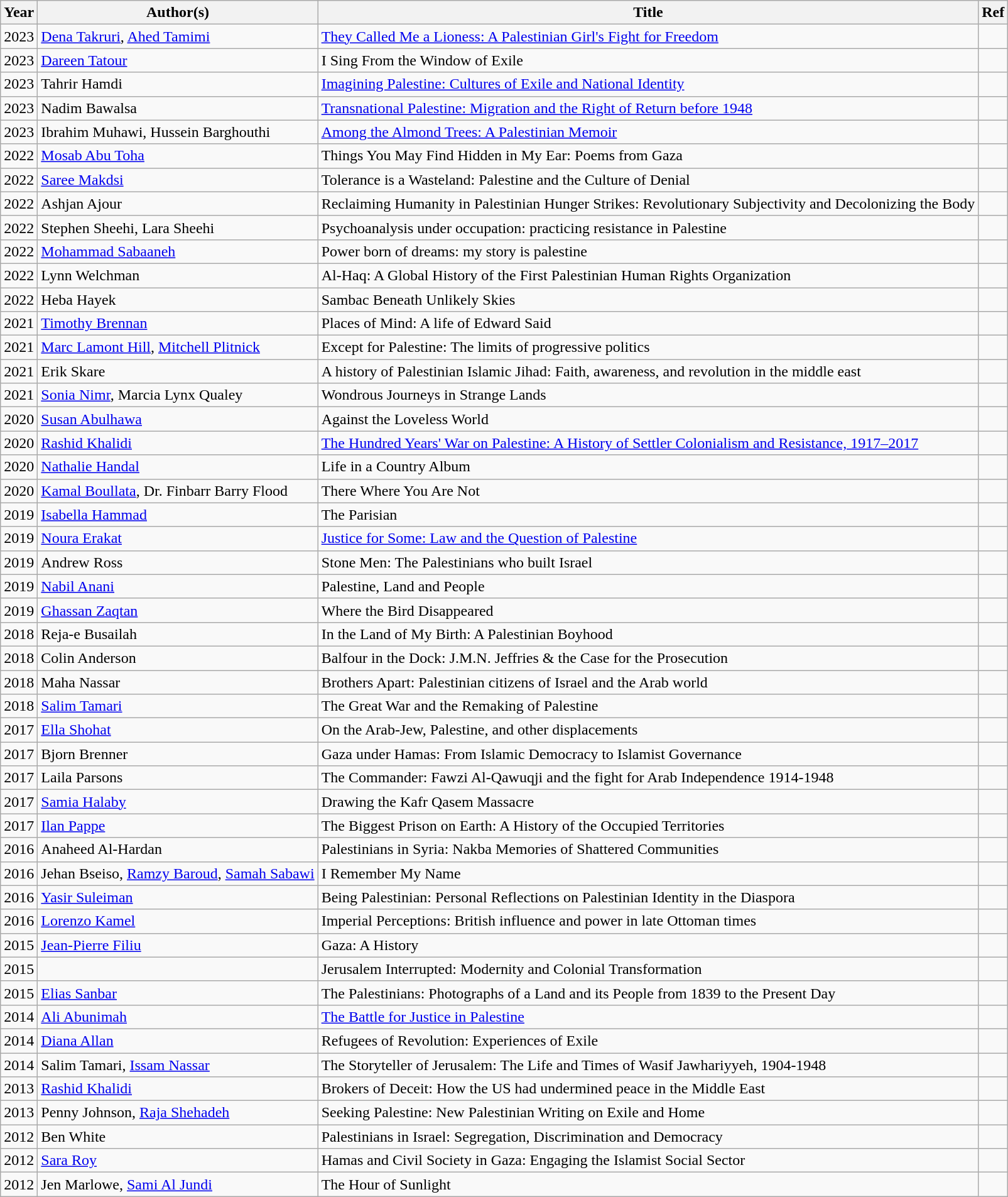<table class="wikitable sortable mw-collapsible">
<tr>
<th>Year</th>
<th>Author(s)</th>
<th>Title</th>
<th>Ref</th>
</tr>
<tr>
<td>2023</td>
<td><a href='#'>Dena Takruri</a>, <a href='#'>Ahed Tamimi</a></td>
<td><a href='#'>They Called Me a Lioness: A Palestinian Girl's Fight for Freedom</a></td>
<td></td>
</tr>
<tr>
<td>2023</td>
<td><a href='#'>Dareen Tatour</a></td>
<td>I Sing From the Window of Exile</td>
<td></td>
</tr>
<tr>
<td>2023</td>
<td>Tahrir Hamdi</td>
<td><a href='#'>Imagining Palestine: Cultures of Exile and National Identity</a></td>
<td></td>
</tr>
<tr>
<td>2023</td>
<td>Nadim Bawalsa</td>
<td><a href='#'>Transnational Palestine: Migration and the Right of Return before 1948</a></td>
<td></td>
</tr>
<tr>
<td>2023</td>
<td>Ibrahim Muhawi, Hussein Barghouthi</td>
<td><a href='#'>Among the Almond Trees: A Palestinian Memoir</a></td>
<td></td>
</tr>
<tr>
<td>2022</td>
<td><a href='#'>Mosab Abu Toha</a></td>
<td>Things You May Find Hidden in My Ear: Poems from Gaza</td>
<td></td>
</tr>
<tr>
<td>2022</td>
<td><a href='#'>Saree Makdsi</a></td>
<td>Tolerance is a Wasteland: Palestine and the Culture of Denial</td>
<td></td>
</tr>
<tr>
<td>2022</td>
<td>Ashjan Ajour</td>
<td>Reclaiming Humanity in Palestinian Hunger Strikes: Revolutionary Subjectivity and Decolonizing the Body</td>
<td></td>
</tr>
<tr>
<td>2022</td>
<td>Stephen Sheehi, Lara Sheehi</td>
<td>Psychoanalysis under occupation: practicing resistance in Palestine</td>
<td></td>
</tr>
<tr>
<td>2022</td>
<td><a href='#'>Mohammad Sabaaneh</a></td>
<td>Power born of dreams: my story is palestine</td>
<td></td>
</tr>
<tr>
<td>2022</td>
<td>Lynn Welchman</td>
<td>Al-Haq: A Global History of the First Palestinian Human Rights Organization</td>
<td></td>
</tr>
<tr>
<td>2022</td>
<td>Heba Hayek</td>
<td>Sambac Beneath Unlikely Skies</td>
<td></td>
</tr>
<tr>
<td>2021</td>
<td><a href='#'>Timothy Brennan</a></td>
<td>Places of Mind: A life of Edward Said</td>
<td></td>
</tr>
<tr>
<td>2021</td>
<td><a href='#'>Marc Lamont Hill</a>, <a href='#'>Mitchell Plitnick</a></td>
<td>Except for Palestine: The limits of progressive politics</td>
<td></td>
</tr>
<tr>
<td>2021</td>
<td>Erik Skare</td>
<td>A history of Palestinian Islamic Jihad: Faith, awareness, and revolution in the middle east</td>
<td></td>
</tr>
<tr>
<td>2021</td>
<td><a href='#'>Sonia Nimr</a>, Marcia Lynx Qualey</td>
<td>Wondrous Journeys in Strange Lands</td>
<td></td>
</tr>
<tr>
<td>2020</td>
<td><a href='#'>Susan Abulhawa</a></td>
<td>Against the Loveless World</td>
<td></td>
</tr>
<tr>
<td>2020</td>
<td><a href='#'>Rashid Khalidi</a></td>
<td><a href='#'>The Hundred Years' War on Palestine: A History of Settler Colonialism and Resistance, 1917–2017</a></td>
<td></td>
</tr>
<tr>
<td>2020</td>
<td><a href='#'>Nathalie Handal</a></td>
<td>Life in a Country Album</td>
<td></td>
</tr>
<tr>
<td>2020</td>
<td><a href='#'>Kamal Boullata</a>, Dr. Finbarr Barry Flood</td>
<td>There Where You Are Not</td>
<td></td>
</tr>
<tr>
<td>2019</td>
<td><a href='#'>Isabella Hammad</a></td>
<td>The Parisian</td>
<td></td>
</tr>
<tr>
<td>2019</td>
<td><a href='#'>Noura Erakat</a></td>
<td><a href='#'>Justice for Some: Law and the Question of Palestine</a></td>
<td></td>
</tr>
<tr>
<td>2019</td>
<td>Andrew Ross</td>
<td>Stone Men: The Palestinians who built Israel</td>
<td></td>
</tr>
<tr>
<td>2019</td>
<td><a href='#'>Nabil Anani</a></td>
<td>Palestine, Land and People</td>
<td></td>
</tr>
<tr>
<td>2019</td>
<td><a href='#'>Ghassan Zaqtan</a></td>
<td>Where the Bird Disappeared</td>
<td></td>
</tr>
<tr>
<td>2018</td>
<td>Reja-e Busailah</td>
<td>In the Land of My Birth: A Palestinian Boyhood</td>
<td></td>
</tr>
<tr>
<td>2018</td>
<td>Colin Anderson</td>
<td>Balfour in the Dock: J.M.N. Jeffries & the Case for the Prosecution</td>
<td></td>
</tr>
<tr>
<td>2018</td>
<td>Maha Nassar</td>
<td>Brothers Apart: Palestinian citizens of Israel and the Arab world</td>
<td></td>
</tr>
<tr>
<td>2018</td>
<td><a href='#'>Salim Tamari</a></td>
<td>The Great War and the Remaking of Palestine</td>
<td></td>
</tr>
<tr>
<td>2017</td>
<td><a href='#'>Ella Shohat</a></td>
<td>On the Arab-Jew, Palestine, and other displacements</td>
<td></td>
</tr>
<tr>
<td>2017</td>
<td>Bjorn Brenner</td>
<td>Gaza under Hamas: From Islamic Democracy to Islamist Governance</td>
<td></td>
</tr>
<tr>
<td>2017</td>
<td>Laila Parsons</td>
<td>The Commander: Fawzi Al-Qawuqji and the fight for Arab Independence 1914-1948</td>
<td></td>
</tr>
<tr>
<td>2017</td>
<td><a href='#'>Samia Halaby</a></td>
<td>Drawing the Kafr Qasem Massacre</td>
<td></td>
</tr>
<tr>
<td>2017</td>
<td><a href='#'>Ilan Pappe</a></td>
<td>The Biggest Prison on Earth: A History of the Occupied Territories</td>
<td></td>
</tr>
<tr>
<td>2016</td>
<td>Anaheed Al-Hardan</td>
<td>Palestinians in Syria: Nakba Memories of Shattered Communities</td>
<td></td>
</tr>
<tr>
<td>2016</td>
<td>Jehan Bseiso, <a href='#'>Ramzy Baroud</a>, <a href='#'>Samah Sabawi</a></td>
<td>I Remember My Name</td>
<td></td>
</tr>
<tr>
<td>2016</td>
<td><a href='#'>Yasir Suleiman</a></td>
<td>Being Palestinian: Personal Reflections on Palestinian Identity in the Diaspora</td>
<td></td>
</tr>
<tr>
<td>2016</td>
<td><a href='#'>Lorenzo Kamel</a></td>
<td>Imperial Perceptions: British influence and power in late Ottoman times</td>
<td></td>
</tr>
<tr>
<td>2015</td>
<td><a href='#'>Jean-Pierre Filiu</a></td>
<td>Gaza: A History</td>
<td></td>
</tr>
<tr>
<td>2015</td>
<td></td>
<td>Jerusalem Interrupted: Modernity and Colonial Transformation</td>
<td></td>
</tr>
<tr>
<td>2015</td>
<td><a href='#'>Elias Sanbar</a></td>
<td>The Palestinians: Photographs of a Land and its People from 1839 to the Present Day</td>
<td></td>
</tr>
<tr>
<td>2014</td>
<td><a href='#'>Ali Abunimah</a></td>
<td><a href='#'>The Battle for Justice in Palestine</a></td>
<td></td>
</tr>
<tr>
<td>2014</td>
<td><a href='#'>Diana Allan</a></td>
<td>Refugees of Revolution: Experiences of Exile</td>
<td></td>
</tr>
<tr>
<td>2014</td>
<td>Salim Tamari, <a href='#'>Issam Nassar</a></td>
<td>The Storyteller of Jerusalem: The Life and Times of Wasif Jawhariyyeh, 1904-1948</td>
<td></td>
</tr>
<tr>
<td>2013</td>
<td><a href='#'>Rashid Khalidi</a></td>
<td>Brokers of Deceit: How the US had undermined peace in the Middle East</td>
<td></td>
</tr>
<tr>
<td>2013</td>
<td>Penny Johnson, <a href='#'>Raja Shehadeh</a></td>
<td>Seeking Palestine: New Palestinian Writing on Exile and Home</td>
<td></td>
</tr>
<tr>
<td>2012</td>
<td>Ben White</td>
<td>Palestinians in Israel: Segregation, Discrimination and Democracy</td>
<td></td>
</tr>
<tr>
<td>2012</td>
<td><a href='#'>Sara Roy</a></td>
<td>Hamas and Civil Society in Gaza: Engaging the Islamist Social Sector</td>
<td></td>
</tr>
<tr>
<td>2012</td>
<td>Jen Marlowe, <a href='#'>Sami Al Jundi</a></td>
<td>The Hour of Sunlight</td>
<td></td>
</tr>
</table>
